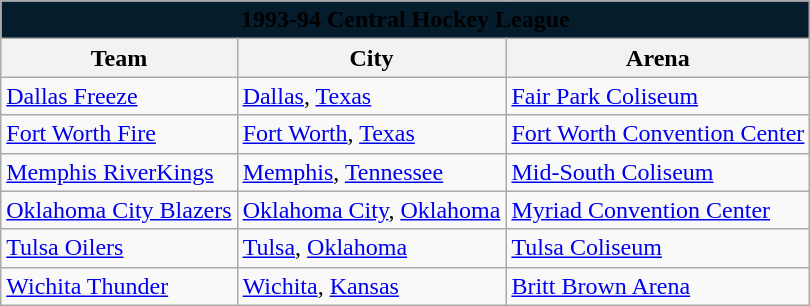<table class="wikitable" style="width:auto">
<tr>
<td bgcolor="#051C2C" align="center" colspan="5"><strong><span>1993-94 Central Hockey League</span></strong></td>
</tr>
<tr>
<th>Team</th>
<th>City</th>
<th>Arena</th>
</tr>
<tr>
<td><a href='#'>Dallas Freeze</a></td>
<td><a href='#'>Dallas</a>, <a href='#'>Texas</a></td>
<td><a href='#'>Fair Park Coliseum</a></td>
</tr>
<tr>
<td><a href='#'>Fort Worth Fire</a></td>
<td><a href='#'>Fort Worth</a>, <a href='#'>Texas</a></td>
<td><a href='#'>Fort Worth Convention Center</a></td>
</tr>
<tr>
<td><a href='#'>Memphis RiverKings</a></td>
<td><a href='#'>Memphis</a>, <a href='#'>Tennessee</a></td>
<td><a href='#'>Mid-South Coliseum</a></td>
</tr>
<tr>
<td><a href='#'>Oklahoma City Blazers</a></td>
<td><a href='#'>Oklahoma City</a>, <a href='#'>Oklahoma</a></td>
<td><a href='#'>Myriad Convention Center</a></td>
</tr>
<tr>
<td><a href='#'>Tulsa Oilers</a></td>
<td><a href='#'>Tulsa</a>, <a href='#'>Oklahoma</a></td>
<td><a href='#'>Tulsa Coliseum</a></td>
</tr>
<tr>
<td><a href='#'>Wichita Thunder</a></td>
<td><a href='#'>Wichita</a>, <a href='#'>Kansas</a></td>
<td><a href='#'>Britt Brown Arena</a></td>
</tr>
</table>
